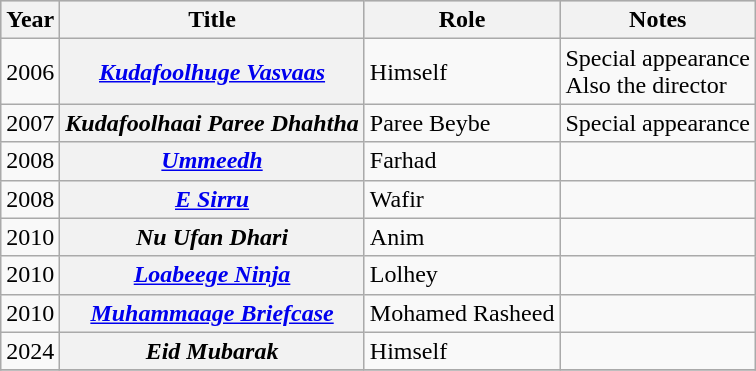<table class="wikitable sortable plainrowheaders">
<tr style="background:#ccc; text-align:center;">
<th scope="col">Year</th>
<th scope="col">Title</th>
<th scope="col">Role</th>
<th scope="col">Notes</th>
</tr>
<tr>
<td>2006</td>
<th scope="row"><em><a href='#'>Kudafoolhuge Vasvaas</a></em></th>
<td>Himself</td>
<td>Special appearance<br>Also the director</td>
</tr>
<tr>
<td>2007</td>
<th scope="row"><em>Kudafoolhaai Paree Dhahtha</em></th>
<td>Paree Beybe</td>
<td>Special appearance</td>
</tr>
<tr>
<td>2008</td>
<th scope="row"><em><a href='#'>Ummeedh</a></em></th>
<td>Farhad</td>
<td></td>
</tr>
<tr>
<td>2008</td>
<th scope="row"><em><a href='#'>E Sirru</a></em></th>
<td>Wafir</td>
<td></td>
</tr>
<tr>
<td>2010</td>
<th scope="row"><em>Nu Ufan Dhari</em></th>
<td>Anim</td>
<td></td>
</tr>
<tr>
<td>2010</td>
<th scope="row"><em><a href='#'>Loabeege Ninja</a></em></th>
<td>Lolhey</td>
<td></td>
</tr>
<tr>
<td>2010</td>
<th scope="row"><em><a href='#'>Muhammaage Briefcase</a></em></th>
<td>Mohamed Rasheed</td>
<td></td>
</tr>
<tr>
<td>2024</td>
<th scope="row"><em>Eid Mubarak</em></th>
<td>Himself</td>
<td></td>
</tr>
<tr>
</tr>
</table>
